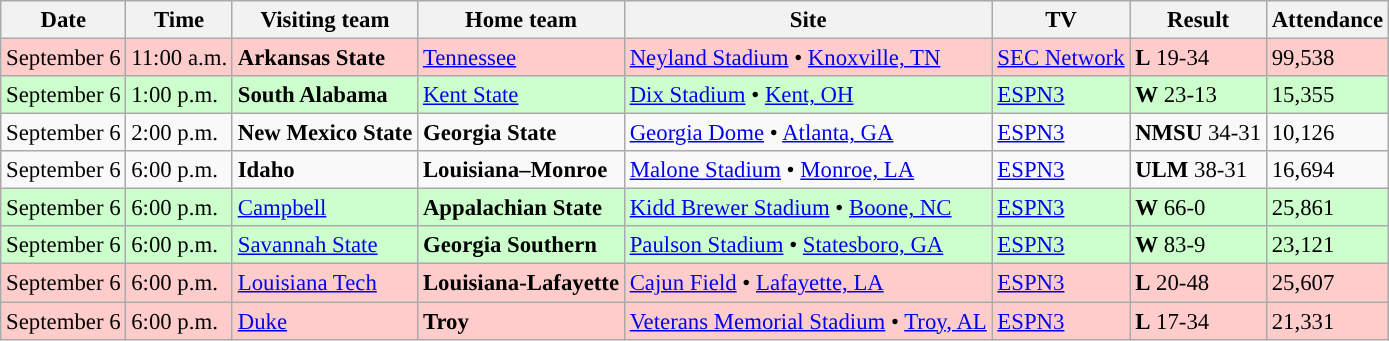<table class="wikitable" style="font-size:95%;">
<tr>
<th>Date</th>
<th>Time</th>
<th>Visiting team</th>
<th>Home team</th>
<th>Site</th>
<th>TV</th>
<th>Result</th>
<th>Attendance</th>
</tr>
<tr style="background:#fcc;">
<td>September 6</td>
<td>11:00 a.m.</td>
<td><strong>Arkansas State</strong></td>
<td><a href='#'>Tennessee</a></td>
<td><a href='#'>Neyland Stadium</a> • <a href='#'>Knoxville, TN</a></td>
<td><a href='#'>SEC Network</a></td>
<td><strong>L</strong> 19-34</td>
<td>99,538</td>
</tr>
<tr style="background:#cfc;">
<td>September 6</td>
<td>1:00 p.m.</td>
<td><strong>South Alabama</strong></td>
<td><a href='#'>Kent State</a></td>
<td><a href='#'>Dix Stadium</a> • <a href='#'>Kent, OH</a></td>
<td><a href='#'>ESPN3</a></td>
<td><strong>W</strong> 23-13</td>
<td>15,355</td>
</tr>
<tr style="background:">
<td>September 6</td>
<td>2:00 p.m.</td>
<td><strong>New Mexico State</strong></td>
<td><strong>Georgia State</strong></td>
<td><a href='#'>Georgia Dome</a> • <a href='#'>Atlanta, GA</a></td>
<td><a href='#'>ESPN3</a></td>
<td><strong>NMSU</strong> 34-31</td>
<td>10,126</td>
</tr>
<tr style="background:">
<td>September 6</td>
<td>6:00 p.m.</td>
<td><strong>Idaho</strong></td>
<td><strong>Louisiana–Monroe</strong></td>
<td><a href='#'>Malone Stadium</a> • <a href='#'>Monroe, LA</a></td>
<td><a href='#'>ESPN3</a></td>
<td><strong>ULM</strong> 38-31</td>
<td>16,694</td>
</tr>
<tr style="background:#cfc;">
<td>September 6</td>
<td>6:00 p.m.</td>
<td><a href='#'>Campbell</a></td>
<td><strong>Appalachian State</strong></td>
<td><a href='#'>Kidd Brewer Stadium</a> • <a href='#'>Boone, NC</a></td>
<td><a href='#'>ESPN3</a></td>
<td><strong>W</strong> 66-0</td>
<td>25,861</td>
</tr>
<tr style="background:#cfc;">
<td>September 6</td>
<td>6:00 p.m.</td>
<td><a href='#'>Savannah State</a></td>
<td><strong>Georgia Southern</strong></td>
<td><a href='#'>Paulson Stadium</a> • <a href='#'>Statesboro, GA</a></td>
<td><a href='#'>ESPN3</a></td>
<td><strong>W</strong> 83-9</td>
<td>23,121</td>
</tr>
<tr style="background:#fcc;">
<td>September 6</td>
<td>6:00 p.m.</td>
<td><a href='#'>Louisiana Tech</a></td>
<td><strong>Louisiana-Lafayette</strong></td>
<td><a href='#'>Cajun Field</a> • <a href='#'>Lafayette, LA</a></td>
<td><a href='#'>ESPN3</a></td>
<td><strong>L</strong> 20-48</td>
<td>25,607</td>
</tr>
<tr style="background:#fcc;">
<td>September 6</td>
<td>6:00 p.m.</td>
<td><a href='#'>Duke</a></td>
<td><strong>Troy</strong></td>
<td><a href='#'>Veterans Memorial Stadium</a> • <a href='#'>Troy, AL</a></td>
<td><a href='#'>ESPN3</a></td>
<td><strong>L</strong> 17-34</td>
<td>21,331</td>
</tr>
</table>
